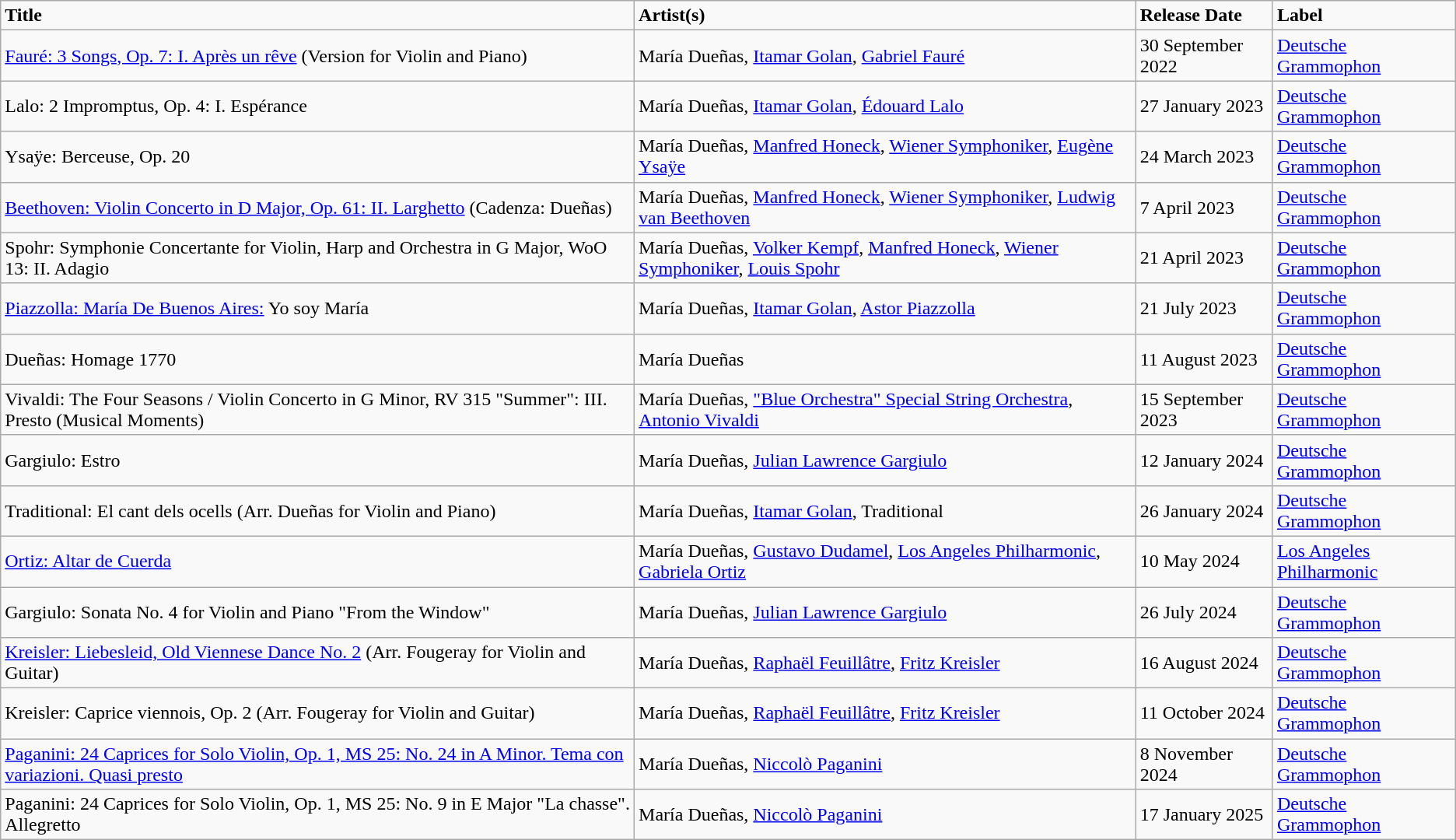<table class="wikitable">
<tr>
<td><strong>Title</strong></td>
<td><strong>Artist(s)</strong></td>
<td><strong>Release Date</strong></td>
<td><strong>Label</strong></td>
</tr>
<tr>
<td><a href='#'>Fauré: 3 Songs, Op. 7: I. Après un rêve</a> (Version for Violin and Piano)</td>
<td>María Dueñas, <a href='#'>Itamar Golan</a>, <a href='#'>Gabriel Fauré</a></td>
<td>30 September 2022</td>
<td><a href='#'>Deutsche Grammophon</a></td>
</tr>
<tr>
<td>Lalo: 2 Impromptus, Op. 4: I. Espérance</td>
<td>María Dueñas, <a href='#'>Itamar Golan</a>, <a href='#'>Édouard Lalo</a></td>
<td>27 January 2023</td>
<td><a href='#'>Deutsche Grammophon</a></td>
</tr>
<tr>
<td>Ysaÿe: Berceuse, Op. 20</td>
<td>María Dueñas, <a href='#'>Manfred Honeck</a>, <a href='#'>Wiener Symphoniker</a>, <a href='#'>Eugène Ysaÿe</a></td>
<td>24 March 2023</td>
<td><a href='#'>Deutsche Grammophon</a></td>
</tr>
<tr>
<td><a href='#'>Beethoven: Violin Concerto in D Major, Op. 61: II. Larghetto</a> (Cadenza: Dueñas)</td>
<td>María Dueñas, <a href='#'>Manfred Honeck</a>, <a href='#'>Wiener Symphoniker</a>, <a href='#'>Ludwig van Beethoven</a></td>
<td>7 April 2023</td>
<td><a href='#'>Deutsche Grammophon</a></td>
</tr>
<tr>
<td>Spohr: Symphonie Concertante for Violin, Harp and Orchestra in G Major, WoO 13: II. Adagio</td>
<td>María Dueñas, <a href='#'>Volker Kempf</a>, <a href='#'>Manfred Honeck</a>, <a href='#'>Wiener Symphoniker</a>, <a href='#'>Louis Spohr</a></td>
<td>21 April 2023</td>
<td><a href='#'>Deutsche Grammophon</a></td>
</tr>
<tr>
<td><a href='#'>Piazzolla: María De Buenos Aires:</a> Yo soy María</td>
<td>María Dueñas, <a href='#'>Itamar Golan</a>, <a href='#'>Astor Piazzolla</a></td>
<td>21 July 2023</td>
<td><a href='#'>Deutsche Grammophon</a></td>
</tr>
<tr>
<td>Dueñas: Homage 1770</td>
<td>María Dueñas</td>
<td>11 August 2023</td>
<td><a href='#'>Deutsche Grammophon</a></td>
</tr>
<tr>
<td>Vivaldi: The Four Seasons / Violin Concerto in G Minor, RV 315 "Summer": III. Presto (Musical Moments)</td>
<td>María Dueñas, <a href='#'>"Blue Orchestra" Special String Orchestra</a>, <a href='#'>Antonio Vivaldi</a></td>
<td>15 September 2023</td>
<td><a href='#'>Deutsche Grammophon</a></td>
</tr>
<tr>
<td>Gargiulo: Estro</td>
<td>María Dueñas, <a href='#'>Julian Lawrence Gargiulo</a></td>
<td>12 January 2024</td>
<td><a href='#'>Deutsche Grammophon</a></td>
</tr>
<tr>
<td>Traditional: El cant dels ocells (Arr. Dueñas for Violin and Piano)</td>
<td>María Dueñas, <a href='#'>Itamar Golan</a>, Traditional</td>
<td>26 January 2024</td>
<td><a href='#'>Deutsche Grammophon</a></td>
</tr>
<tr>
<td><a href='#'>Ortiz: Altar de Cuerda</a></td>
<td>María Dueñas, <a href='#'>Gustavo Dudamel</a>, <a href='#'>Los Angeles Philharmonic</a>, <a href='#'>Gabriela Ortiz</a></td>
<td>10 May 2024</td>
<td><a href='#'>Los Angeles Philharmonic</a></td>
</tr>
<tr>
<td>Gargiulo: Sonata No. 4 for Violin and Piano "From the Window"</td>
<td>María Dueñas, <a href='#'>Julian Lawrence Gargiulo</a></td>
<td>26 July 2024</td>
<td><a href='#'>Deutsche Grammophon</a></td>
</tr>
<tr>
<td><a href='#'>Kreisler: Liebesleid, Old Viennese Dance No. 2</a> (Arr. Fougeray for Violin and Guitar)</td>
<td>María Dueñas, <a href='#'>Raphaël Feuillâtre</a>, <a href='#'>Fritz Kreisler</a></td>
<td>16 August 2024</td>
<td><a href='#'>Deutsche Grammophon</a></td>
</tr>
<tr>
<td>Kreisler: Caprice viennois, Op. 2 (Arr. Fougeray for Violin and Guitar)</td>
<td>María Dueñas, <a href='#'>Raphaël Feuillâtre</a>, <a href='#'>Fritz Kreisler</a></td>
<td>11 October 2024</td>
<td><a href='#'>Deutsche Grammophon</a></td>
</tr>
<tr>
<td><a href='#'>Paganini: 24 Caprices for Solo Violin, Op. 1, MS 25: No. 24 in A Minor. Tema con variazioni. Quasi presto</a></td>
<td>María Dueñas, <a href='#'>Niccolò Paganini</a></td>
<td>8 November 2024</td>
<td><a href='#'>Deutsche Grammophon</a></td>
</tr>
<tr>
<td>Paganini: 24 Caprices for Solo Violin, Op. 1, MS 25: No. 9 in E Major "La chasse". Allegretto</td>
<td>María Dueñas, <a href='#'>Niccolò Paganini</a></td>
<td>17 January 2025</td>
<td><a href='#'>Deutsche Grammophon</a></td>
</tr>
</table>
